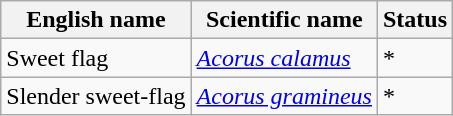<table class="wikitable" |>
<tr>
<th>English name</th>
<th>Scientific name</th>
<th>Status</th>
</tr>
<tr>
<td>Sweet flag</td>
<td><em><a href='#'>Acorus calamus</a></em></td>
<td>*</td>
</tr>
<tr>
<td>Slender sweet-flag</td>
<td><em><a href='#'>Acorus gramineus</a></em></td>
<td>*</td>
</tr>
</table>
